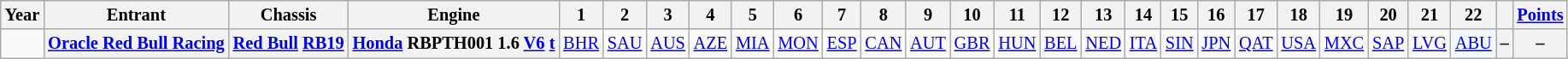<table class="wikitable" style="text-align:center; font-size:85%">
<tr>
<th>Year</th>
<th>Entrant</th>
<th>Chassis</th>
<th>Engine</th>
<th>1</th>
<th>2</th>
<th>3</th>
<th>4</th>
<th>5</th>
<th>6</th>
<th>7</th>
<th>8</th>
<th>9</th>
<th>10</th>
<th>11</th>
<th>12</th>
<th>13</th>
<th>14</th>
<th>15</th>
<th>16</th>
<th>17</th>
<th>18</th>
<th>19</th>
<th>20</th>
<th>21</th>
<th>22</th>
<th></th>
<th><a href='#'>Points</a></th>
</tr>
<tr>
<td id=2023R></td>
<th nowrap><a href='#'>Oracle Red Bull Racing</a></th>
<th nowrap><a href='#'>Red Bull</a> <a href='#'>RB19</a></th>
<th nowrap><a href='#'>Honda</a> RBPTH001 1.6 <a href='#'>V6</a> <a href='#'>t</a></th>
<td><a href='#'>BHR</a></td>
<td><a href='#'>SAU</a></td>
<td><a href='#'>AUS</a></td>
<td><a href='#'>AZE</a></td>
<td><a href='#'>MIA</a></td>
<td><a href='#'>MON</a></td>
<td><a href='#'>ESP</a></td>
<td><a href='#'>CAN</a></td>
<td><a href='#'>AUT</a></td>
<td><a href='#'>GBR</a></td>
<td><a href='#'>HUN</a></td>
<td><a href='#'>BEL</a></td>
<td><a href='#'>NED</a></td>
<td><a href='#'>ITA</a></td>
<td><a href='#'>SIN</a></td>
<td><a href='#'>JPN</a></td>
<td><a href='#'>QAT</a></td>
<td><a href='#'>USA</a></td>
<td><a href='#'>MXC</a></td>
<td><a href='#'>SAP</a></td>
<td><a href='#'>LVG</a></td>
<td style="background:#F1F8FF;"><a href='#'>ABU</a><br></td>
<th>–</th>
<th>–</th>
</tr>
</table>
